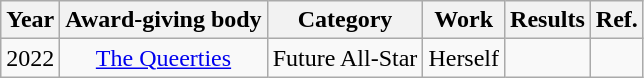<table class="wikitable sortable" >
<tr>
<th>Year</th>
<th>Award-giving body</th>
<th>Category</th>
<th>Work</th>
<th>Results</th>
<th>Ref.</th>
</tr>
<tr>
<td style="text-align:center">2022</td>
<td style="text-align:center"><a href='#'>The Queerties</a></td>
<td style="text-align:center">Future All-Star</td>
<td style="text-align:center">Herself</td>
<td></td>
<td style="text-align:center"></td>
</tr>
</table>
